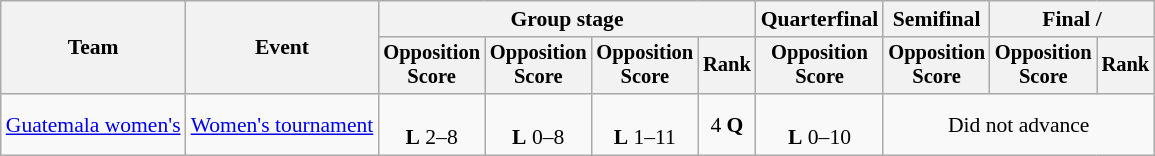<table class="wikitable" style="font-size:90%;text-align:center">
<tr>
<th rowspan="2">Team</th>
<th rowspan="2">Event</th>
<th colspan="4">Group stage</th>
<th>Quarterfinal</th>
<th>Semifinal</th>
<th colspan="2">Final / </th>
</tr>
<tr style="font-size:95%">
<th>Opposition<br>Score</th>
<th>Opposition<br>Score</th>
<th>Opposition<br>Score</th>
<th>Rank</th>
<th>Opposition<br>Score</th>
<th>Opposition<br>Score</th>
<th>Opposition<br>Score</th>
<th>Rank</th>
</tr>
<tr>
<td align=left><a href='#'>Guatemala women's</a></td>
<td align=left><a href='#'>Women's tournament</a></td>
<td><br><strong>L</strong> 2–8</td>
<td><br><strong>L</strong> 0–8</td>
<td><br><strong>L</strong> 1–11</td>
<td>4 <strong>Q</strong></td>
<td><br><strong>L</strong> 0–10</td>
<td colspan=3>Did not advance</td>
</tr>
</table>
